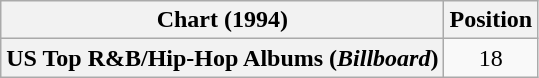<table class="wikitable plainrowheaders" style="text-align:center">
<tr>
<th scope="col">Chart (1994)</th>
<th scope="col">Position</th>
</tr>
<tr>
<th scope="row">US Top R&B/Hip-Hop Albums (<em>Billboard</em>)</th>
<td>18</td>
</tr>
</table>
